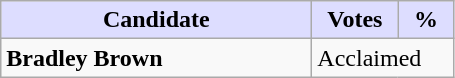<table class="wikitable">
<tr>
<th style="background:#ddf; width:200px;">Candidate</th>
<th style="background:#ddf; width:50px;">Votes</th>
<th style="background:#ddf; width:30px;">%</th>
</tr>
<tr>
<td><strong>Bradley Brown</strong></td>
<td colspan="2">Acclaimed</td>
</tr>
</table>
